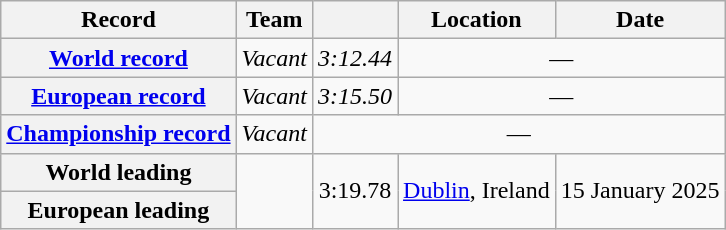<table class="wikitable">
<tr>
<th scope="col">Record</th>
<th scope="col">Team</th>
<th scope="col"></th>
<th scope="col">Location</th>
<th scope="col">Date</th>
</tr>
<tr>
<th scope="row"><a href='#'>World record</a></th>
<td style="text-align:center"><em>Vacant</em></td>
<td style="text-align:center"><em>3:12.44</em></td>
<td colspan="2" style="text-align:center">—</td>
</tr>
<tr>
<th scope="row"><a href='#'>European record</a></th>
<td style="text-align:center"><em>Vacant</em></td>
<td style="text-align:center"><em>3:15.50</em></td>
<td colspan="2" style="text-align:center">—</td>
</tr>
<tr>
<th scope="row"><a href='#'>Championship record</a></th>
<td style="text-align:center"><em>Vacant</em></td>
<td colspan="3" style="text-align:center">—</td>
</tr>
<tr>
<th scope="row">World leading</th>
<td rowspan="2"></td>
<td rowspan="2" style="text-align:center">3:19.78</td>
<td rowspan="2"><a href='#'>Dublin</a>, Ireland</td>
<td rowspan="2">15 January 2025</td>
</tr>
<tr>
<th scope="row">European leading</th>
</tr>
</table>
